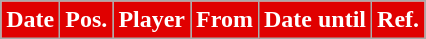<table class="wikitable plainrowheaders sortable">
<tr>
<th style="background:#E00000;color:white">Date</th>
<th style="background:#E00000;color:white">Pos.</th>
<th style="background:#E00000;color:white">Player</th>
<th style="background:#E00000;color:white">From</th>
<th style="background:#E00000;color:white">Date until</th>
<th style="background:#E00000;color:white">Ref.</th>
</tr>
</table>
